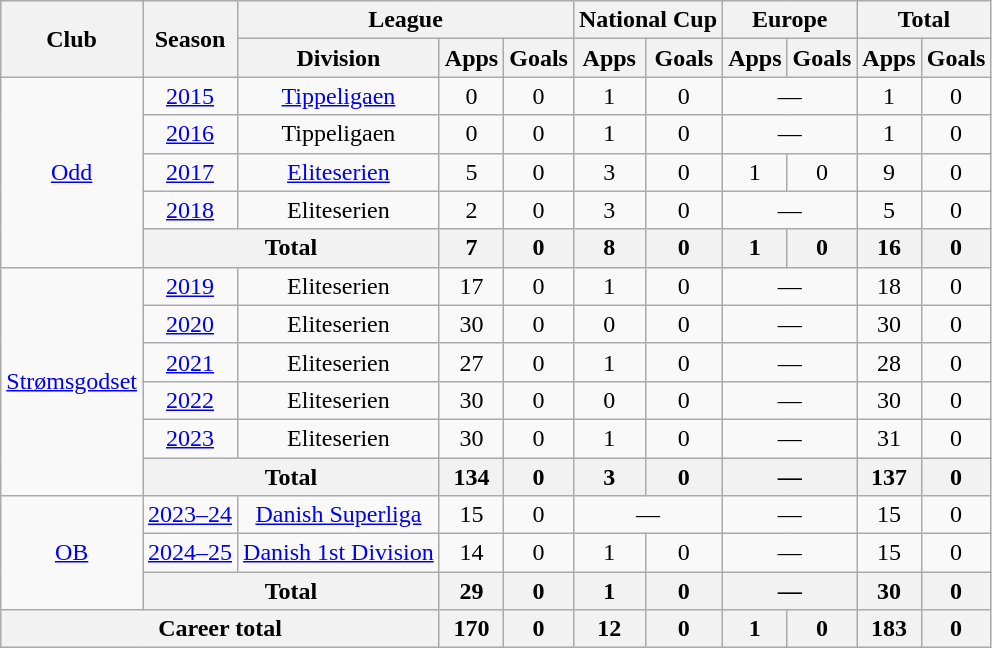<table class="wikitable" style="text-align: center;">
<tr>
<th rowspan="2">Club</th>
<th rowspan="2">Season</th>
<th colspan="3">League</th>
<th colspan="2">National Cup</th>
<th colspan="2">Europe</th>
<th colspan="2">Total</th>
</tr>
<tr>
<th>Division</th>
<th>Apps</th>
<th>Goals</th>
<th>Apps</th>
<th>Goals</th>
<th>Apps</th>
<th>Goals</th>
<th>Apps</th>
<th>Goals</th>
</tr>
<tr>
<td rowspan="5"><a href='#'>Odd</a></td>
<td><a href='#'>2015</a></td>
<td><a href='#'>Tippeligaen</a></td>
<td>0</td>
<td>0</td>
<td>1</td>
<td>0</td>
<td colspan="2">—</td>
<td>1</td>
<td>0</td>
</tr>
<tr>
<td><a href='#'>2016</a></td>
<td>Tippeligaen</td>
<td>0</td>
<td>0</td>
<td>1</td>
<td>0</td>
<td colspan="2">—</td>
<td>1</td>
<td>0</td>
</tr>
<tr>
<td><a href='#'>2017</a></td>
<td><a href='#'>Eliteserien</a></td>
<td>5</td>
<td>0</td>
<td>3</td>
<td>0</td>
<td>1</td>
<td>0</td>
<td>9</td>
<td>0</td>
</tr>
<tr>
<td><a href='#'>2018</a></td>
<td>Eliteserien</td>
<td>2</td>
<td>0</td>
<td>3</td>
<td>0</td>
<td colspan="2">—</td>
<td>5</td>
<td>0</td>
</tr>
<tr>
<th colspan="2">Total</th>
<th>7</th>
<th>0</th>
<th>8</th>
<th>0</th>
<th>1</th>
<th>0</th>
<th>16</th>
<th>0</th>
</tr>
<tr>
<td rowspan="6"><a href='#'>Strømsgodset</a></td>
<td><a href='#'>2019</a></td>
<td>Eliteserien</td>
<td>17</td>
<td>0</td>
<td>1</td>
<td>0</td>
<td colspan="2">—</td>
<td>18</td>
<td>0</td>
</tr>
<tr>
<td><a href='#'>2020</a></td>
<td>Eliteserien</td>
<td>30</td>
<td>0</td>
<td>0</td>
<td>0</td>
<td colspan="2">—</td>
<td>30</td>
<td>0</td>
</tr>
<tr>
<td><a href='#'>2021</a></td>
<td>Eliteserien</td>
<td>27</td>
<td>0</td>
<td>1</td>
<td>0</td>
<td colspan="2">—</td>
<td>28</td>
<td>0</td>
</tr>
<tr>
<td><a href='#'>2022</a></td>
<td>Eliteserien</td>
<td>30</td>
<td>0</td>
<td>0</td>
<td>0</td>
<td colspan="2">—</td>
<td>30</td>
<td>0</td>
</tr>
<tr>
<td><a href='#'>2023</a></td>
<td>Eliteserien</td>
<td>30</td>
<td>0</td>
<td>1</td>
<td>0</td>
<td colspan="2">—</td>
<td>31</td>
<td>0</td>
</tr>
<tr>
<th colspan="2">Total</th>
<th>134</th>
<th>0</th>
<th>3</th>
<th>0</th>
<th colspan="2">—</th>
<th>137</th>
<th>0</th>
</tr>
<tr>
<td rowspan="3"><a href='#'>OB</a></td>
<td><a href='#'>2023–24</a></td>
<td><a href='#'>Danish Superliga</a></td>
<td>15</td>
<td>0</td>
<td colspan="2">—</td>
<td colspan="2">—</td>
<td>15</td>
<td>0</td>
</tr>
<tr>
<td><a href='#'>2024–25</a></td>
<td><a href='#'>Danish 1st Division</a></td>
<td>14</td>
<td>0</td>
<td>1</td>
<td>0</td>
<td colspan="2">—</td>
<td>15</td>
<td>0</td>
</tr>
<tr>
<th colspan="2">Total</th>
<th>29</th>
<th>0</th>
<th>1</th>
<th>0</th>
<th colspan="2">—</th>
<th>30</th>
<th>0</th>
</tr>
<tr>
<th colspan="3">Career total</th>
<th>170</th>
<th>0</th>
<th>12</th>
<th>0</th>
<th>1</th>
<th>0</th>
<th>183</th>
<th>0</th>
</tr>
</table>
